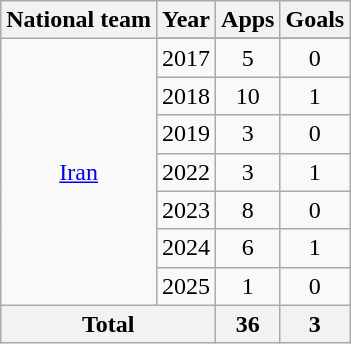<table class="wikitable" style="text-align:center">
<tr>
<th>National team</th>
<th>Year</th>
<th>Apps</th>
<th>Goals</th>
</tr>
<tr>
<td rowspan="8"><a href='#'>Iran</a></td>
</tr>
<tr>
<td>2017</td>
<td>5</td>
<td>0</td>
</tr>
<tr>
<td>2018</td>
<td>10</td>
<td>1</td>
</tr>
<tr>
<td>2019</td>
<td>3</td>
<td>0</td>
</tr>
<tr>
<td>2022</td>
<td>3</td>
<td>1</td>
</tr>
<tr>
<td>2023</td>
<td>8</td>
<td>0</td>
</tr>
<tr>
<td>2024</td>
<td>6</td>
<td>1</td>
</tr>
<tr>
<td>2025</td>
<td>1</td>
<td>0</td>
</tr>
<tr>
<th colspan=2>Total</th>
<th>36</th>
<th>3</th>
</tr>
</table>
